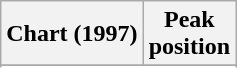<table class="wikitable sortable plainrowheaders">
<tr>
<th scope="col">Chart (1997)</th>
<th scope="col">Peak<br>position</th>
</tr>
<tr>
</tr>
<tr>
</tr>
<tr>
</tr>
<tr>
</tr>
<tr>
</tr>
<tr>
</tr>
<tr>
</tr>
<tr>
</tr>
<tr>
</tr>
<tr>
</tr>
<tr>
</tr>
<tr>
</tr>
<tr>
</tr>
<tr>
</tr>
</table>
